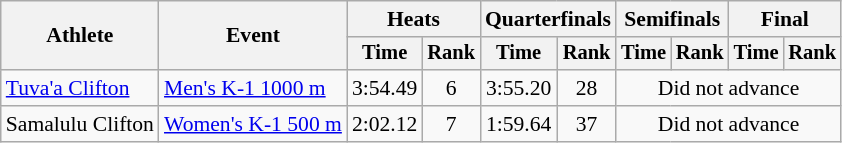<table class=wikitable style="font-size:90%">
<tr>
<th rowspan="2">Athlete</th>
<th rowspan="2">Event</th>
<th colspan=2>Heats</th>
<th colspan=2>Quarterfinals</th>
<th colspan=2>Semifinals</th>
<th colspan=2>Final</th>
</tr>
<tr style="font-size:95%">
<th>Time</th>
<th>Rank</th>
<th>Time</th>
<th>Rank</th>
<th>Time</th>
<th>Rank</th>
<th>Time</th>
<th>Rank</th>
</tr>
<tr align=center>
<td align=left><a href='#'>Tuva'a Clifton</a></td>
<td align=left><a href='#'>Men's K-1 1000 m</a></td>
<td>3:54.49</td>
<td>6</td>
<td>3:55.20</td>
<td>28</td>
<td colspan=4>Did not advance</td>
</tr>
<tr align=center>
<td align=left>Samalulu Clifton</td>
<td align=left><a href='#'>Women's K-1 500 m</a></td>
<td>2:02.12</td>
<td>7</td>
<td>1:59.64</td>
<td>37</td>
<td colspan=4>Did not advance</td>
</tr>
</table>
